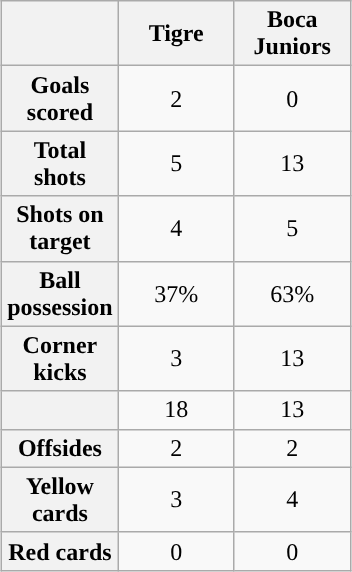<table class="wikitable" style="text-align: center; margin: 0 auto;">
<tr>
<th scope="col" style="width:70px"></th>
<th scope="col" style="width:70px">Tigre</th>
<th scope="col" style="width:70px">Boca Juniors</th>
</tr>
<tr>
<th scope=row>Goals scored</th>
<td>2</td>
<td>0</td>
</tr>
<tr>
<th scope=row>Total shots</th>
<td>5</td>
<td>13</td>
</tr>
<tr>
<th scope=row>Shots on target</th>
<td>4</td>
<td>5</td>
</tr>
<tr>
<th scope=row>Ball possession</th>
<td>37%</td>
<td>63%</td>
</tr>
<tr>
<th scope=row>Corner kicks</th>
<td>3</td>
<td>13</td>
</tr>
<tr>
<th scope=row></th>
<td>18</td>
<td>13</td>
</tr>
<tr>
<th scope=row>Offsides</th>
<td>2</td>
<td>2</td>
</tr>
<tr>
<th scope=row>Yellow cards</th>
<td>3</td>
<td>4</td>
</tr>
<tr>
<th scope=row>Red cards</th>
<td>0</td>
<td>0</td>
</tr>
</table>
